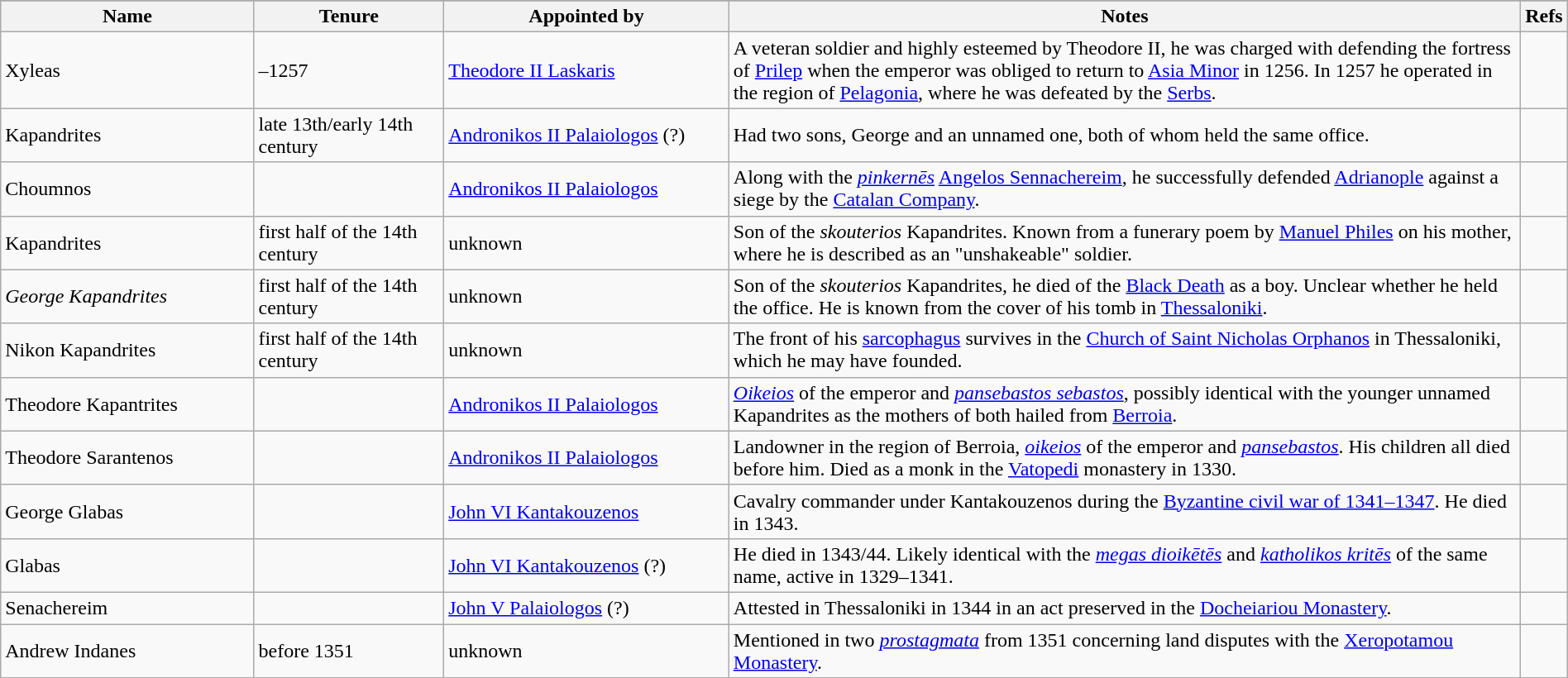<table class="wikitable"  width="100%">
<tr bgcolor="#FFDEAD">
</tr>
<tr>
<th width="16%">Name</th>
<th width="12%">Tenure</th>
<th width="18%">Appointed by</th>
<th width="50%">Notes</th>
<th width="2%">Refs</th>
</tr>
<tr>
<td>Xyleas</td>
<td>–1257</td>
<td><a href='#'>Theodore II Laskaris</a></td>
<td>A veteran soldier and highly esteemed by Theodore II, he was charged with defending the fortress of <a href='#'>Prilep</a> when the emperor was obliged to return to <a href='#'>Asia Minor</a> in 1256. In 1257 he operated in the region of <a href='#'>Pelagonia</a>, where he was defeated by the <a href='#'>Serbs</a>.</td>
<td></td>
</tr>
<tr>
<td>Kapandrites</td>
<td>late 13th/early 14th century</td>
<td><a href='#'>Andronikos II Palaiologos</a> (?)</td>
<td>Had two sons, George and an unnamed one, both of whom held the same office.</td>
<td></td>
</tr>
<tr>
<td>Choumnos</td>
<td></td>
<td><a href='#'>Andronikos II Palaiologos</a></td>
<td>Along with the <em><a href='#'>pinkernēs</a></em> <a href='#'>Angelos Sennachereim</a>, he successfully defended <a href='#'>Adrianople</a> against a siege by the <a href='#'>Catalan Company</a>.</td>
<td></td>
</tr>
<tr>
<td>Kapandrites</td>
<td>first half of the 14th century</td>
<td>unknown</td>
<td>Son of the <em>skouterios</em> Kapandrites. Known from a funerary poem by <a href='#'>Manuel Philes</a> on his mother, where he is described as an "unshakeable" soldier.</td>
<td></td>
</tr>
<tr>
<td><em>George Kapandrites</em></td>
<td>first half of the 14th century</td>
<td>unknown</td>
<td>Son of the <em>skouterios</em> Kapandrites, he died of the <a href='#'>Black Death</a> as a boy. Unclear whether he held the office. He is known from the cover of his tomb in <a href='#'>Thessaloniki</a>.</td>
<td></td>
</tr>
<tr>
<td>Nikon Kapandrites</td>
<td>first half of the 14th century</td>
<td>unknown</td>
<td>The front of his <a href='#'>sarcophagus</a> survives in the <a href='#'>Church of Saint Nicholas Orphanos</a> in Thessaloniki, which he may have founded.</td>
<td></td>
</tr>
<tr>
<td>Theodore Kapantrites</td>
<td></td>
<td><a href='#'>Andronikos II Palaiologos</a></td>
<td><em><a href='#'>Oikeios</a></em> of the emperor and <em><a href='#'>pansebastos sebastos</a></em>, possibly identical with the younger unnamed Kapandrites as the mothers of both hailed from <a href='#'>Berroia</a>.</td>
<td></td>
</tr>
<tr>
<td>Theodore Sarantenos</td>
<td></td>
<td><a href='#'>Andronikos II Palaiologos</a></td>
<td>Landowner in the region of Berroia, <em><a href='#'>oikeios</a></em> of the emperor and <em><a href='#'>pansebastos</a></em>. His children all died before him. Died as a monk in the <a href='#'>Vatopedi</a> monastery in 1330.</td>
<td></td>
</tr>
<tr>
<td>George Glabas</td>
<td></td>
<td><a href='#'>John VI Kantakouzenos</a></td>
<td>Cavalry commander under Kantakouzenos during the <a href='#'>Byzantine civil war of 1341–1347</a>. He died in 1343.</td>
<td></td>
</tr>
<tr>
<td>Glabas</td>
<td></td>
<td><a href='#'>John VI Kantakouzenos</a> (?)</td>
<td>He died in 1343/44. Likely identical with the <em><a href='#'>megas dioikētēs</a></em> and <em><a href='#'>katholikos kritēs</a></em> of the same name, active in 1329–1341.</td>
<td></td>
</tr>
<tr>
<td>Senachereim</td>
<td></td>
<td><a href='#'>John V Palaiologos</a> (?)</td>
<td>Attested in Thessaloniki in 1344 in an act preserved in the <a href='#'>Docheiariou Monastery</a>.</td>
<td></td>
</tr>
<tr>
<td>Andrew Indanes</td>
<td>before 1351</td>
<td>unknown</td>
<td>Mentioned in two <em><a href='#'>prostagmata</a></em> from 1351 concerning land disputes with the <a href='#'>Xeropotamou Monastery</a>.</td>
<td></td>
</tr>
<tr>
</tr>
</table>
